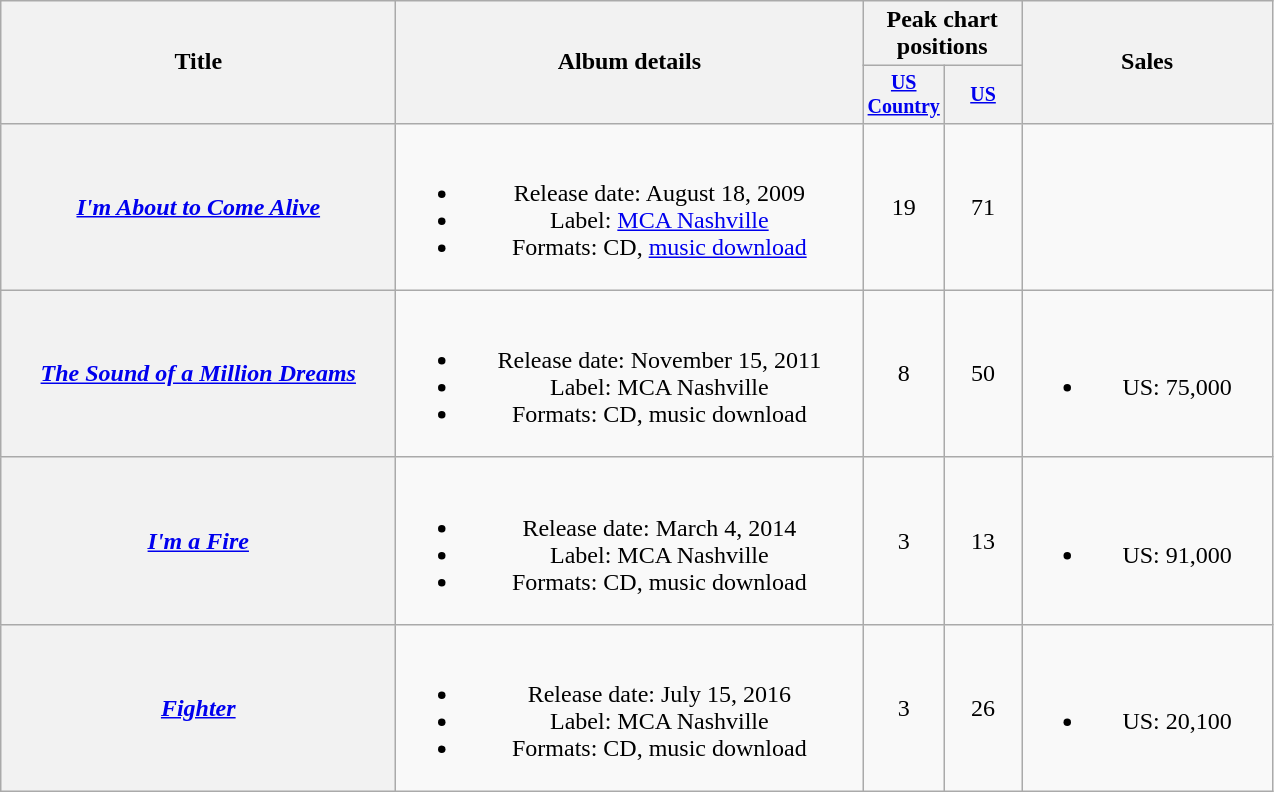<table class="wikitable plainrowheaders" style="text-align:center;">
<tr>
<th rowspan="2" style="width:16em;">Title</th>
<th rowspan="2" style="width:19em;">Album details</th>
<th colspan="2">Peak chart<br>positions</th>
<th rowspan="2" style="width:10em;">Sales</th>
</tr>
<tr style="font-size:smaller;">
<th style="width:45px;"><a href='#'>US Country</a><br></th>
<th style="width:45px;"><a href='#'>US</a><br></th>
</tr>
<tr>
<th scope="row"><em><a href='#'>I'm About to Come Alive</a></em></th>
<td><br><ul><li>Release date: August 18, 2009</li><li>Label: <a href='#'>MCA Nashville</a></li><li>Formats: CD, <a href='#'>music download</a></li></ul></td>
<td>19</td>
<td>71</td>
<td></td>
</tr>
<tr>
<th scope="row"><em><a href='#'>The Sound of a Million Dreams</a></em></th>
<td><br><ul><li>Release date: November 15, 2011</li><li>Label: MCA Nashville</li><li>Formats: CD, music download</li></ul></td>
<td>8</td>
<td>50</td>
<td><br><ul><li>US: 75,000</li></ul></td>
</tr>
<tr>
<th scope="row"><em><a href='#'>I'm a Fire</a></em></th>
<td><br><ul><li>Release date: March 4, 2014</li><li>Label: MCA Nashville</li><li>Formats: CD, music download</li></ul></td>
<td>3</td>
<td>13</td>
<td><br><ul><li>US: 91,000</li></ul></td>
</tr>
<tr>
<th scope="row"><em><a href='#'>Fighter</a></em></th>
<td><br><ul><li>Release date: July 15, 2016</li><li>Label: MCA Nashville</li><li>Formats: CD, music download</li></ul></td>
<td>3</td>
<td>26</td>
<td><br><ul><li>US: 20,100</li></ul></td>
</tr>
</table>
